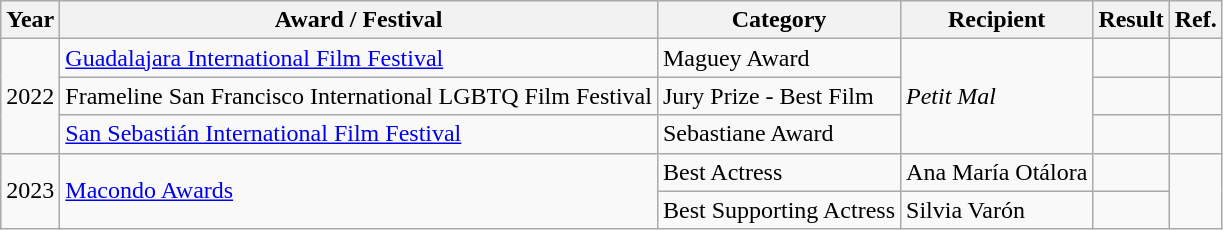<table class="wikitable">
<tr>
<th>Year</th>
<th>Award / Festival</th>
<th>Category</th>
<th>Recipient</th>
<th>Result</th>
<th>Ref.</th>
</tr>
<tr>
<td rowspan="3">2022</td>
<td><a href='#'>Guadalajara International Film Festival</a></td>
<td>Maguey Award</td>
<td rowspan="3"><em>Petit Mal</em></td>
<td></td>
<td></td>
</tr>
<tr>
<td>Frameline San Francisco International LGBTQ Film Festival</td>
<td>Jury Prize - Best Film</td>
<td></td>
<td></td>
</tr>
<tr>
<td><a href='#'>San Sebastián International Film Festival</a></td>
<td>Sebastiane Award</td>
<td></td>
<td></td>
</tr>
<tr>
<td rowspan="2">2023</td>
<td rowspan="2"><a href='#'>Macondo Awards</a></td>
<td>Best Actress</td>
<td>Ana María Otálora</td>
<td></td>
<td rowspan="2"></td>
</tr>
<tr>
<td>Best Supporting Actress</td>
<td>Silvia Varón</td>
<td></td>
</tr>
</table>
